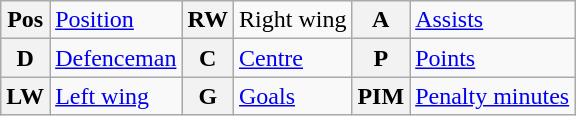<table class="wikitable">
<tr>
<th>Pos</th>
<td><a href='#'>Position</a></td>
<th>RW</th>
<td>Right wing</td>
<th>A</th>
<td><a href='#'>Assists</a></td>
</tr>
<tr>
<th>D</th>
<td><a href='#'>Defenceman</a></td>
<th>C</th>
<td><a href='#'>Centre</a></td>
<th>P</th>
<td><a href='#'>Points</a></td>
</tr>
<tr>
<th>LW</th>
<td><a href='#'>Left wing</a></td>
<th>G</th>
<td><a href='#'>Goals</a></td>
<th>PIM</th>
<td><a href='#'>Penalty minutes</a></td>
</tr>
</table>
